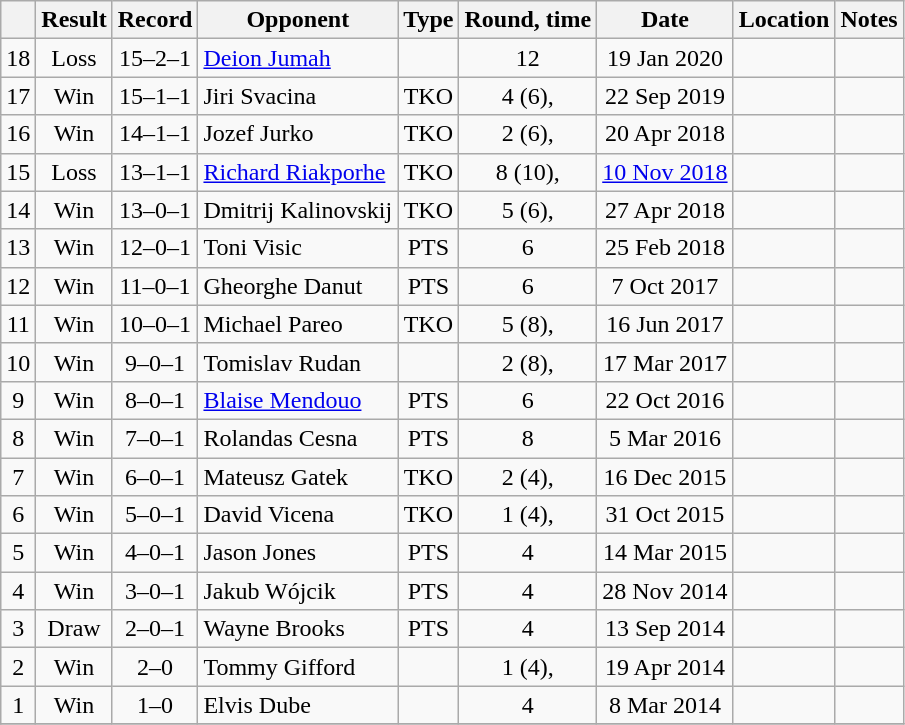<table class="wikitable" style="text-align:center">
<tr>
<th></th>
<th>Result</th>
<th>Record</th>
<th>Opponent</th>
<th>Type</th>
<th>Round, time</th>
<th>Date</th>
<th>Location</th>
<th>Notes</th>
</tr>
<tr>
<td>18</td>
<td>Loss</td>
<td>15–2–1</td>
<td align=left><a href='#'>Deion Jumah</a></td>
<td></td>
<td>12</td>
<td>19 Jan 2020</td>
<td align=left></td>
<td align=left></td>
</tr>
<tr>
<td>17</td>
<td>Win</td>
<td>15–1–1</td>
<td align=left>Jiri Svacina</td>
<td>TKO</td>
<td>4 (6), </td>
<td>22 Sep 2019</td>
<td align=left></td>
<td></td>
</tr>
<tr>
<td>16</td>
<td>Win</td>
<td>14–1–1</td>
<td align=left>Jozef Jurko</td>
<td>TKO</td>
<td>2 (6), </td>
<td>20 Apr 2018</td>
<td align=left></td>
<td></td>
</tr>
<tr>
<td>15</td>
<td>Loss</td>
<td>13–1–1</td>
<td align=left><a href='#'>Richard Riakporhe</a></td>
<td>TKO</td>
<td>8 (10), </td>
<td><a href='#'>10 Nov 2018</a></td>
<td align=left></td>
<td align=left></td>
</tr>
<tr>
<td>14</td>
<td>Win</td>
<td>13–0–1</td>
<td align=left>Dmitrij Kalinovskij</td>
<td>TKO</td>
<td>5 (6), </td>
<td>27 Apr 2018</td>
<td align=left></td>
<td></td>
</tr>
<tr>
<td>13</td>
<td>Win</td>
<td>12–0–1</td>
<td align=left>Toni Visic</td>
<td>PTS</td>
<td>6</td>
<td>25 Feb 2018</td>
<td align=left></td>
<td></td>
</tr>
<tr>
<td>12</td>
<td>Win</td>
<td>11–0–1</td>
<td align=left>Gheorghe Danut</td>
<td>PTS</td>
<td>6</td>
<td>7 Oct 2017</td>
<td align=left></td>
<td></td>
</tr>
<tr>
<td>11</td>
<td>Win</td>
<td>10–0–1</td>
<td align=left>Michael Pareo</td>
<td>TKO</td>
<td>5 (8), </td>
<td>16 Jun 2017</td>
<td align=left></td>
<td></td>
</tr>
<tr>
<td>10</td>
<td>Win</td>
<td>9–0–1</td>
<td align=left>Tomislav Rudan</td>
<td></td>
<td>2 (8), </td>
<td>17 Mar 2017</td>
<td align=left></td>
<td></td>
</tr>
<tr>
<td>9</td>
<td>Win</td>
<td>8–0–1</td>
<td align=left><a href='#'>Blaise Mendouo</a></td>
<td>PTS</td>
<td>6</td>
<td>22 Oct 2016</td>
<td align=left></td>
<td></td>
</tr>
<tr>
<td>8</td>
<td>Win</td>
<td>7–0–1</td>
<td align=left>Rolandas Cesna</td>
<td>PTS</td>
<td>8</td>
<td>5 Mar 2016</td>
<td align=left></td>
<td></td>
</tr>
<tr>
<td>7</td>
<td>Win</td>
<td>6–0–1</td>
<td align=left>Mateusz Gatek</td>
<td>TKO</td>
<td>2 (4), </td>
<td>16 Dec 2015</td>
<td align=left></td>
<td></td>
</tr>
<tr>
<td>6</td>
<td>Win</td>
<td>5–0–1</td>
<td align=left>David Vicena</td>
<td>TKO</td>
<td>1 (4), </td>
<td>31 Oct 2015</td>
<td align=left></td>
<td></td>
</tr>
<tr>
<td>5</td>
<td>Win</td>
<td>4–0–1</td>
<td align=left>Jason Jones</td>
<td>PTS</td>
<td>4</td>
<td>14 Mar 2015</td>
<td align=left></td>
<td></td>
</tr>
<tr>
<td>4</td>
<td>Win</td>
<td>3–0–1</td>
<td align=left>Jakub Wójcik</td>
<td>PTS</td>
<td>4</td>
<td>28 Nov 2014</td>
<td align=left></td>
<td></td>
</tr>
<tr>
<td>3</td>
<td>Draw</td>
<td>2–0–1</td>
<td align=left>Wayne Brooks</td>
<td>PTS</td>
<td>4</td>
<td>13 Sep 2014</td>
<td align=left></td>
<td></td>
</tr>
<tr>
<td>2</td>
<td>Win</td>
<td>2–0</td>
<td align=left>Tommy Gifford</td>
<td></td>
<td>1 (4), </td>
<td>19 Apr 2014</td>
<td align=left></td>
<td></td>
</tr>
<tr>
<td>1</td>
<td>Win</td>
<td>1–0</td>
<td align=left>Elvis Dube</td>
<td></td>
<td>4</td>
<td>8 Mar 2014</td>
<td align=left></td>
<td></td>
</tr>
<tr>
</tr>
</table>
